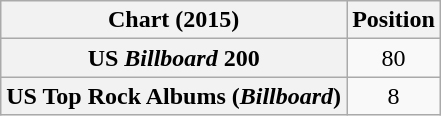<table class="wikitable sortable plainrowheaders" style="text-align:center;">
<tr>
<th scope="col">Chart (2015)</th>
<th scope="col">Position</th>
</tr>
<tr>
<th scope="row">US <em>Billboard</em> 200</th>
<td>80</td>
</tr>
<tr>
<th scope="row">US Top Rock Albums (<em>Billboard</em>)</th>
<td>8</td>
</tr>
</table>
